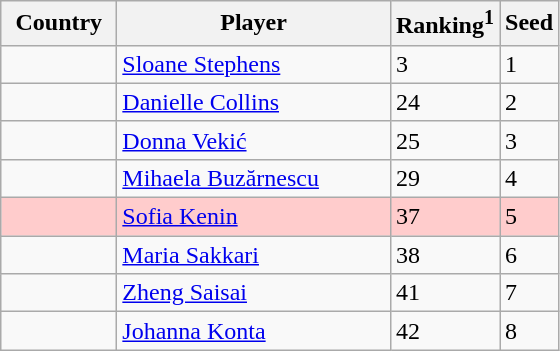<table class="sortable wikitable">
<tr>
<th width="70">Country</th>
<th width="175">Player</th>
<th>Ranking<sup>1</sup></th>
<th>Seed</th>
</tr>
<tr>
<td></td>
<td><a href='#'>Sloane Stephens</a></td>
<td>3</td>
<td>1</td>
</tr>
<tr>
<td></td>
<td><a href='#'>Danielle Collins</a></td>
<td>24</td>
<td>2</td>
</tr>
<tr>
<td></td>
<td><a href='#'>Donna Vekić</a></td>
<td>25</td>
<td>3</td>
</tr>
<tr>
<td></td>
<td><a href='#'>Mihaela Buzărnescu</a></td>
<td>29</td>
<td>4</td>
</tr>
<tr style="background:#fcc;">
<td></td>
<td><a href='#'>Sofia Kenin</a></td>
<td>37</td>
<td>5</td>
</tr>
<tr>
<td></td>
<td><a href='#'>Maria Sakkari</a></td>
<td>38</td>
<td>6</td>
</tr>
<tr>
<td></td>
<td><a href='#'>Zheng Saisai</a></td>
<td>41</td>
<td>7</td>
</tr>
<tr>
<td></td>
<td><a href='#'>Johanna Konta</a></td>
<td>42</td>
<td>8</td>
</tr>
</table>
